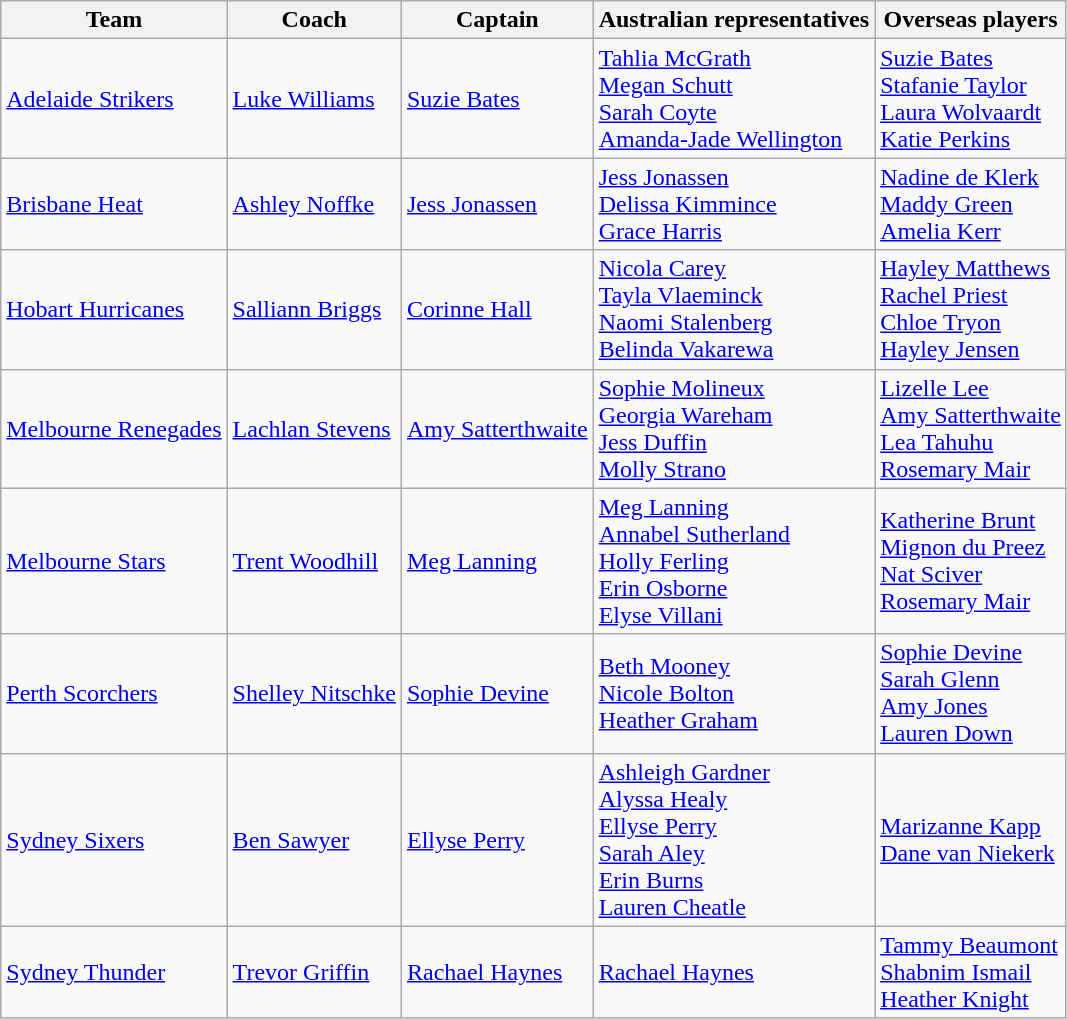<table class="wikitable">
<tr>
<th>Team</th>
<th>Coach</th>
<th>Captain</th>
<th>Australian representatives</th>
<th>Overseas players</th>
</tr>
<tr>
<td><a href='#'>Adelaide Strikers</a></td>
<td><a href='#'>Luke Williams</a></td>
<td><a href='#'>Suzie Bates</a></td>
<td><a href='#'>Tahlia McGrath</a><br><a href='#'>Megan Schutt</a><br><a href='#'>Sarah Coyte</a><br><a href='#'>Amanda-Jade Wellington</a></td>
<td><a href='#'>Suzie Bates</a><br> <a href='#'>Stafanie Taylor</a><br> <a href='#'>Laura Wolvaardt</a><br> <a href='#'>Katie Perkins</a></td>
</tr>
<tr>
<td><a href='#'>Brisbane Heat</a></td>
<td><a href='#'>Ashley Noffke</a></td>
<td><a href='#'>Jess Jonassen</a></td>
<td><a href='#'>Jess Jonassen</a><br><a href='#'>Delissa Kimmince</a><br><a href='#'>Grace Harris</a></td>
<td><a href='#'>Nadine de Klerk</a><br> <a href='#'>Maddy Green</a><br> <a href='#'>Amelia Kerr</a></td>
</tr>
<tr>
<td><a href='#'>Hobart Hurricanes</a></td>
<td><a href='#'>Salliann Briggs</a></td>
<td><a href='#'>Corinne Hall</a></td>
<td><a href='#'>Nicola Carey</a><br><a href='#'>Tayla Vlaeminck</a><br><a href='#'>Naomi Stalenberg</a><br><a href='#'>Belinda Vakarewa</a></td>
<td><a href='#'>Hayley Matthews</a><br> <a href='#'>Rachel Priest</a><br> <a href='#'>Chloe Tryon</a><br> <a href='#'>Hayley Jensen</a></td>
</tr>
<tr>
<td><a href='#'>Melbourne Renegades</a></td>
<td><a href='#'>Lachlan Stevens</a></td>
<td><a href='#'>Amy Satterthwaite</a></td>
<td><a href='#'>Sophie Molineux</a><br><a href='#'>Georgia Wareham</a><br><a href='#'>Jess Duffin</a><br><a href='#'>Molly Strano</a></td>
<td><a href='#'>Lizelle Lee</a><br> <a href='#'>Amy Satterthwaite</a><br> <a href='#'>Lea Tahuhu</a><br> <a href='#'>Rosemary Mair</a></td>
</tr>
<tr>
<td><a href='#'>Melbourne Stars</a></td>
<td><a href='#'>Trent Woodhill</a></td>
<td><a href='#'>Meg Lanning</a></td>
<td><a href='#'>Meg Lanning</a><br><a href='#'>Annabel Sutherland</a><br><a href='#'>Holly Ferling</a><br><a href='#'>Erin Osborne</a><br><a href='#'>Elyse Villani</a></td>
<td><a href='#'>Katherine Brunt</a><br> <a href='#'>Mignon du Preez</a><br> <a href='#'>Nat Sciver</a><br> <a href='#'>Rosemary Mair</a></td>
</tr>
<tr>
<td><a href='#'>Perth Scorchers</a></td>
<td><a href='#'>Shelley Nitschke</a></td>
<td><a href='#'>Sophie Devine</a></td>
<td><a href='#'>Beth Mooney</a><br><a href='#'>Nicole Bolton</a><br><a href='#'>Heather Graham</a></td>
<td><a href='#'>Sophie Devine</a><br> <a href='#'>Sarah Glenn</a><br> <a href='#'>Amy Jones</a><br> <a href='#'>Lauren Down</a></td>
</tr>
<tr>
<td><a href='#'>Sydney Sixers</a></td>
<td><a href='#'>Ben Sawyer</a></td>
<td><a href='#'>Ellyse Perry</a></td>
<td><a href='#'>Ashleigh Gardner</a><br><a href='#'>Alyssa Healy</a><br><a href='#'>Ellyse Perry</a><br><a href='#'>Sarah Aley</a><br><a href='#'>Erin Burns</a><br><a href='#'>Lauren Cheatle</a></td>
<td><a href='#'>Marizanne Kapp</a><br> <a href='#'>Dane van Niekerk</a></td>
</tr>
<tr>
<td><a href='#'>Sydney Thunder</a></td>
<td><a href='#'>Trevor Griffin</a></td>
<td><a href='#'>Rachael Haynes</a></td>
<td><a href='#'>Rachael Haynes</a></td>
<td><a href='#'>Tammy Beaumont</a><br> <a href='#'>Shabnim Ismail</a><br> <a href='#'>Heather Knight</a></td>
</tr>
</table>
